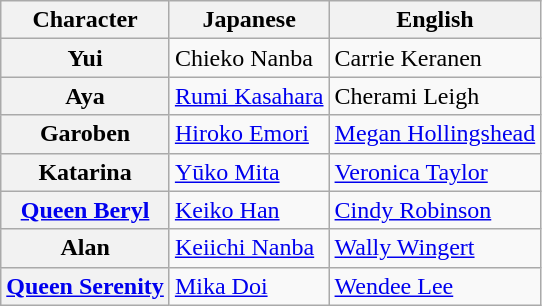<table class="wikitable plainrowheaders">
<tr>
<th scope="col">Character</th>
<th scope="col">Japanese</th>
<th scope="col">English</th>
</tr>
<tr>
<th scope="row">Yui</th>
<td>Chieko Nanba</td>
<td>Carrie Keranen</td>
</tr>
<tr>
<th scope="row">Aya</th>
<td><a href='#'>Rumi Kasahara</a></td>
<td>Cherami Leigh</td>
</tr>
<tr>
<th scope="row">Garoben</th>
<td><a href='#'>Hiroko Emori</a></td>
<td><a href='#'>Megan Hollingshead</a></td>
</tr>
<tr>
<th scope="row">Katarina</th>
<td><a href='#'>Yūko Mita</a></td>
<td><a href='#'>Veronica Taylor</a></td>
</tr>
<tr>
<th scope="row"><a href='#'>Queen Beryl</a></th>
<td><a href='#'>Keiko Han</a></td>
<td><a href='#'>Cindy Robinson</a></td>
</tr>
<tr>
<th scope="row">Alan</th>
<td><a href='#'>Keiichi Nanba</a></td>
<td><a href='#'>Wally Wingert</a></td>
</tr>
<tr>
<th scope="row"><a href='#'>Queen Serenity</a></th>
<td><a href='#'>Mika Doi</a></td>
<td><a href='#'>Wendee Lee</a></td>
</tr>
</table>
